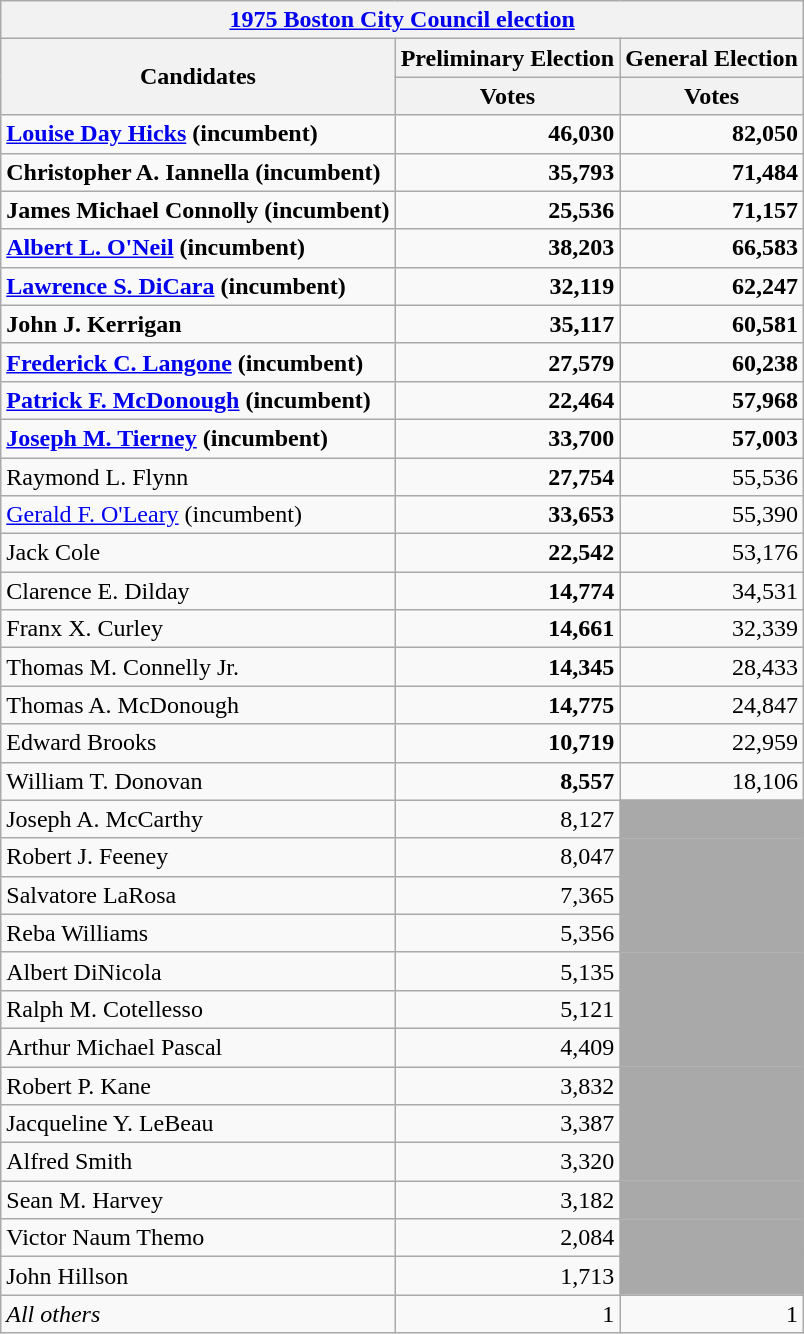<table class=wikitable>
<tr>
<th colspan=3><a href='#'>1975 Boston City Council election</a></th>
</tr>
<tr>
<th colspan=1 rowspan=2><strong>Candidates</strong></th>
<th colspan=1><strong>Preliminary Election</strong></th>
<th colspan=1><strong>General Election</strong></th>
</tr>
<tr>
<th>Votes</th>
<th>Votes</th>
</tr>
<tr>
<td><strong><a href='#'>Louise Day Hicks</a> (incumbent)</strong></td>
<td align="right"><strong>46,030</strong></td>
<td align="right"><strong>82,050</strong></td>
</tr>
<tr>
<td><strong>Christopher A. Iannella (incumbent)</strong></td>
<td align="right"><strong>35,793</strong></td>
<td align="right"><strong>71,484</strong></td>
</tr>
<tr>
<td><strong>James Michael Connolly (incumbent)</strong></td>
<td align="right"><strong>25,536</strong></td>
<td align="right"><strong>71,157</strong></td>
</tr>
<tr>
<td><strong><a href='#'>Albert L. O'Neil</a> (incumbent)</strong></td>
<td align="right"><strong>38,203</strong></td>
<td align="right"><strong>66,583</strong></td>
</tr>
<tr>
<td><strong><a href='#'>Lawrence S. DiCara</a> (incumbent)</strong></td>
<td align="right"><strong>32,119</strong></td>
<td align="right"><strong>62,247</strong></td>
</tr>
<tr>
<td><strong>John J. Kerrigan</strong></td>
<td align="right"><strong>35,117</strong></td>
<td align="right"><strong>60,581</strong></td>
</tr>
<tr>
<td><strong><a href='#'>Frederick C. Langone</a> (incumbent)</strong></td>
<td align="right"><strong>27,579</strong></td>
<td align="right"><strong>60,238</strong></td>
</tr>
<tr>
<td><strong><a href='#'>Patrick F. McDonough</a> (incumbent)</strong></td>
<td align="right"><strong>22,464</strong></td>
<td align="right"><strong>57,968</strong></td>
</tr>
<tr>
<td><strong><a href='#'>Joseph M. Tierney</a> (incumbent)</strong></td>
<td align="right"><strong>33,700</strong></td>
<td align="right"><strong>57,003</strong></td>
</tr>
<tr>
<td>Raymond L. Flynn</td>
<td align="right"><strong>27,754</strong></td>
<td align="right">55,536</td>
</tr>
<tr>
<td><a href='#'>Gerald F. O'Leary</a> (incumbent)</td>
<td align="right"><strong>33,653</strong></td>
<td align="right">55,390</td>
</tr>
<tr>
<td>Jack Cole</td>
<td align="right"><strong>22,542</strong></td>
<td align="right">53,176</td>
</tr>
<tr>
<td>Clarence E. Dilday</td>
<td align="right"><strong>14,774</strong></td>
<td align="right">34,531</td>
</tr>
<tr>
<td>Franx X. Curley</td>
<td align="right"><strong>14,661</strong></td>
<td align="right">32,339</td>
</tr>
<tr>
<td>Thomas M. Connelly Jr.</td>
<td align="right"><strong>14,345</strong></td>
<td align="right">28,433</td>
</tr>
<tr>
<td>Thomas A. McDonough</td>
<td align="right"><strong>14,775</strong></td>
<td align="right">24,847</td>
</tr>
<tr>
<td>Edward Brooks</td>
<td align="right"><strong>10,719</strong></td>
<td align="right">22,959</td>
</tr>
<tr>
<td>William T. Donovan</td>
<td align="right"><strong>8,557</strong></td>
<td align="right">18,106</td>
</tr>
<tr>
<td>Joseph A. McCarthy</td>
<td align="right">8,127</td>
<td colspan=1 bgcolor= darkgray></td>
</tr>
<tr>
<td>Robert J. Feeney</td>
<td align="right">8,047</td>
<td colspan=1 bgcolor= darkgray></td>
</tr>
<tr>
<td>Salvatore LaRosa</td>
<td align="right">7,365</td>
<td colspan=1 bgcolor= darkgray></td>
</tr>
<tr>
<td>Reba Williams</td>
<td align="right">5,356</td>
<td colspan=1 bgcolor= darkgray></td>
</tr>
<tr>
<td>Albert DiNicola</td>
<td align="right">5,135</td>
<td colspan=1 bgcolor= darkgray></td>
</tr>
<tr>
<td>Ralph M. Cotellesso</td>
<td align="right">5,121</td>
<td colspan=1 bgcolor= darkgray></td>
</tr>
<tr>
<td>Arthur Michael Pascal</td>
<td align="right">4,409</td>
<td colspan=1 bgcolor= darkgray></td>
</tr>
<tr>
<td>Robert P. Kane</td>
<td align="right">3,832</td>
<td colspan=1 bgcolor= darkgray></td>
</tr>
<tr>
<td>Jacqueline Y. LeBeau</td>
<td align="right">3,387</td>
<td colspan=1 bgcolor= darkgray></td>
</tr>
<tr>
<td>Alfred Smith</td>
<td align="right">3,320</td>
<td colspan=1 bgcolor= darkgray></td>
</tr>
<tr>
<td>Sean M. Harvey</td>
<td align="right">3,182</td>
<td colspan=1 bgcolor= darkgray></td>
</tr>
<tr>
<td>Victor Naum Themo</td>
<td align="right">2,084</td>
<td colspan=1 bgcolor= darkgray></td>
</tr>
<tr>
<td>John Hillson</td>
<td align="right">1,713</td>
<td colspan=1 bgcolor= darkgray></td>
</tr>
<tr>
<td><em>All others</em></td>
<td align="right">1</td>
<td align="right">1</td>
</tr>
</table>
